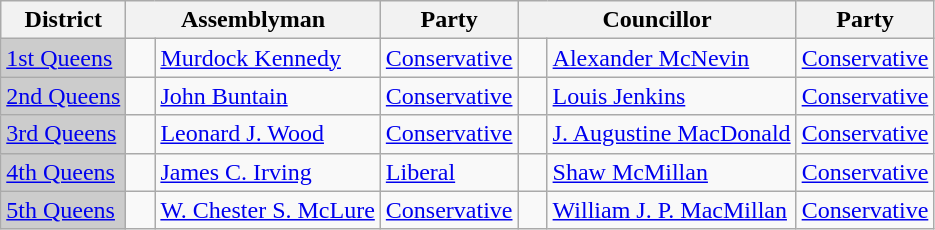<table class="wikitable">
<tr>
<th>District</th>
<th colspan="2">Assemblyman</th>
<th>Party</th>
<th colspan="2">Councillor</th>
<th>Party</th>
</tr>
<tr>
<td bgcolor="CCCCCC"><a href='#'>1st Queens</a></td>
<td>   </td>
<td><a href='#'>Murdock Kennedy</a></td>
<td><a href='#'>Conservative</a></td>
<td>   </td>
<td><a href='#'>Alexander McNevin</a></td>
<td><a href='#'>Conservative</a></td>
</tr>
<tr>
<td bgcolor="CCCCCC"><a href='#'>2nd Queens</a></td>
<td>   </td>
<td><a href='#'>John Buntain</a></td>
<td><a href='#'>Conservative</a></td>
<td>   </td>
<td><a href='#'>Louis Jenkins</a></td>
<td><a href='#'>Conservative</a></td>
</tr>
<tr>
<td bgcolor="CCCCCC"><a href='#'>3rd Queens</a></td>
<td>   </td>
<td><a href='#'>Leonard J. Wood</a></td>
<td><a href='#'>Conservative</a></td>
<td>   </td>
<td><a href='#'>J. Augustine MacDonald</a></td>
<td><a href='#'>Conservative</a></td>
</tr>
<tr>
<td bgcolor="CCCCCC"><a href='#'>4th Queens</a></td>
<td>   </td>
<td><a href='#'>James C. Irving</a></td>
<td><a href='#'>Liberal</a></td>
<td>   </td>
<td><a href='#'>Shaw McMillan</a></td>
<td><a href='#'>Conservative</a></td>
</tr>
<tr>
<td bgcolor="CCCCCC"><a href='#'>5th Queens</a></td>
<td>   </td>
<td><a href='#'>W. Chester S. McLure</a></td>
<td><a href='#'>Conservative</a></td>
<td>   </td>
<td><a href='#'>William J. P. MacMillan</a></td>
<td><a href='#'>Conservative</a></td>
</tr>
</table>
